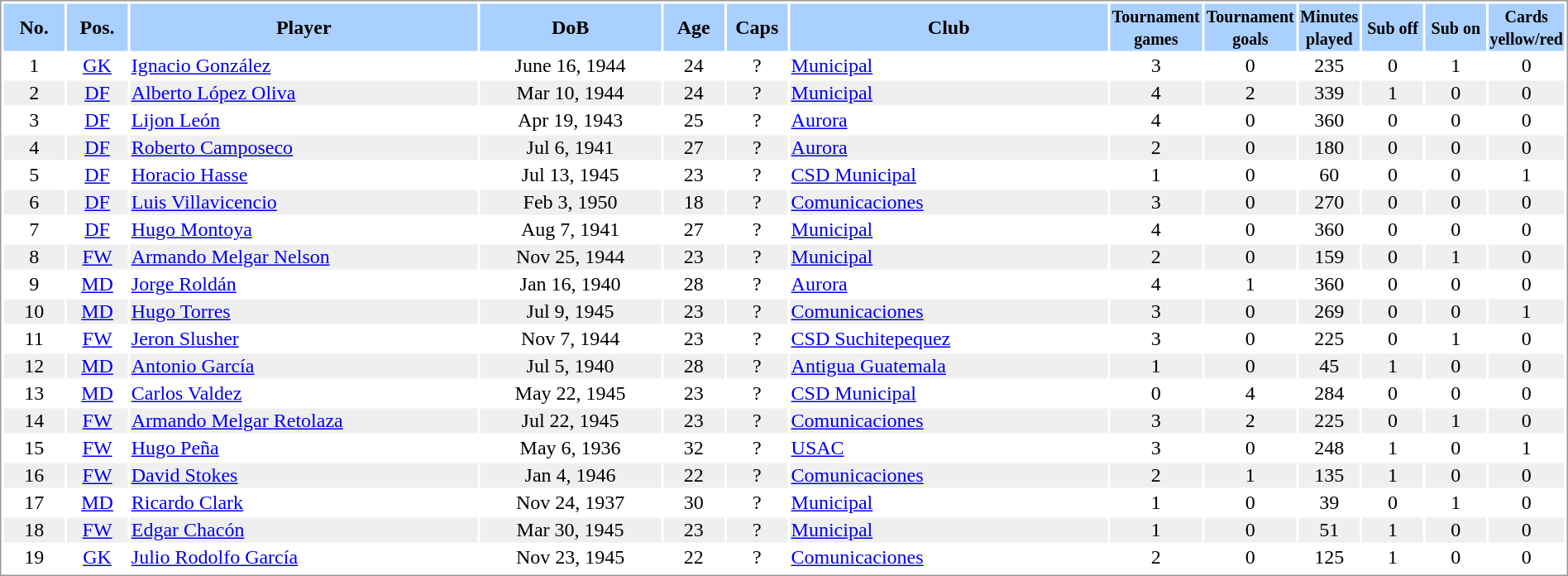<table border="0" width="100%" style="border: 1px solid #999; background-color:#FFFFFF; text-align:center">
<tr align="center" bgcolor="#AAD0FF">
<th width=4%>No.</th>
<th width=4%>Pos.</th>
<th width=23%>Player</th>
<th width=12%>DoB</th>
<th width=4%>Age</th>
<th width=4%>Caps</th>
<th width=21%>Club</th>
<th width=6%><small>Tournament<br>games</small></th>
<th width=6%><small>Tournament<br>goals</small></th>
<th width=4%><small>Minutes<br>played</small></th>
<th width=4%><small>Sub off</small></th>
<th width=4%><small>Sub on</small></th>
<th width=4%><small>Cards<br>yellow/red</small></th>
</tr>
<tr>
<td>1</td>
<td><a href='#'>GK</a></td>
<td align="left"><a href='#'>Ignacio González</a></td>
<td>June 16, 1944</td>
<td>24</td>
<td>?</td>
<td align="left"> <a href='#'>Municipal</a></td>
<td>3</td>
<td>0</td>
<td>235</td>
<td>0</td>
<td>1</td>
<td>0</td>
</tr>
<tr bgcolor="#EFEFEF">
<td>2</td>
<td><a href='#'>DF</a></td>
<td align="left"><a href='#'>Alberto López Oliva</a></td>
<td>Mar 10, 1944</td>
<td>24</td>
<td>?</td>
<td align="left"> <a href='#'>Municipal</a></td>
<td>4</td>
<td>2</td>
<td>339</td>
<td>1</td>
<td>0</td>
<td>0</td>
</tr>
<tr>
<td>3</td>
<td><a href='#'>DF</a></td>
<td align="left"><a href='#'>Lijon León</a></td>
<td>Apr 19, 1943</td>
<td>25</td>
<td>?</td>
<td align="left"> <a href='#'>Aurora</a></td>
<td>4</td>
<td>0</td>
<td>360</td>
<td>0</td>
<td>0</td>
<td>0</td>
</tr>
<tr bgcolor="#EFEFEF">
<td>4</td>
<td><a href='#'>DF</a></td>
<td align="left"><a href='#'>Roberto Camposeco</a></td>
<td>Jul 6, 1941</td>
<td>27</td>
<td>?</td>
<td align="left"> <a href='#'>Aurora</a></td>
<td>2</td>
<td>0</td>
<td>180</td>
<td>0</td>
<td>0</td>
<td>0</td>
</tr>
<tr>
<td>5</td>
<td><a href='#'>DF</a></td>
<td align="left"><a href='#'>Horacio Hasse</a></td>
<td>Jul 13, 1945</td>
<td>23</td>
<td>?</td>
<td align="left"> <a href='#'>CSD Municipal</a></td>
<td>1</td>
<td>0</td>
<td>60</td>
<td>0</td>
<td>0</td>
<td>1</td>
</tr>
<tr bgcolor="#EFEFEF">
<td>6</td>
<td><a href='#'>DF</a></td>
<td align="left"><a href='#'>Luis Villavicencio</a></td>
<td>Feb 3, 1950</td>
<td>18</td>
<td>?</td>
<td align="left"> <a href='#'>Comunicaciones</a></td>
<td>3</td>
<td>0</td>
<td>270</td>
<td>0</td>
<td>0</td>
<td>0</td>
</tr>
<tr>
<td>7</td>
<td><a href='#'>DF</a></td>
<td align="left"><a href='#'>Hugo Montoya</a></td>
<td>Aug 7, 1941</td>
<td>27</td>
<td>?</td>
<td align="left"> <a href='#'>Municipal</a></td>
<td>4</td>
<td>0</td>
<td>360</td>
<td>0</td>
<td>0</td>
<td>0</td>
</tr>
<tr bgcolor="#EFEFEF">
<td>8</td>
<td><a href='#'>FW</a></td>
<td align="left"><a href='#'>Armando Melgar Nelson</a></td>
<td>Nov 25, 1944</td>
<td>23</td>
<td>?</td>
<td align="left"> <a href='#'>Municipal</a></td>
<td>2</td>
<td>0</td>
<td>159</td>
<td>0</td>
<td>1</td>
<td>0</td>
</tr>
<tr>
<td>9</td>
<td><a href='#'>MD</a></td>
<td align="left"><a href='#'>Jorge Roldán</a></td>
<td>Jan 16, 1940</td>
<td>28</td>
<td>?</td>
<td align="left"> <a href='#'>Aurora</a></td>
<td>4</td>
<td>1</td>
<td>360</td>
<td>0</td>
<td>0</td>
<td>0</td>
</tr>
<tr bgcolor="#EFEFEF">
<td>10</td>
<td><a href='#'>MD</a></td>
<td align="left"><a href='#'>Hugo Torres</a></td>
<td>Jul 9, 1945</td>
<td>23</td>
<td>?</td>
<td align="left"> <a href='#'>Comunicaciones</a></td>
<td>3</td>
<td>0</td>
<td>269</td>
<td>0</td>
<td>0</td>
<td>1</td>
</tr>
<tr>
<td>11</td>
<td><a href='#'>FW</a></td>
<td align="left"><a href='#'>Jeron Slusher</a></td>
<td>Nov 7, 1944</td>
<td>23</td>
<td>?</td>
<td align="left"> <a href='#'>CSD Suchitepequez</a></td>
<td>3</td>
<td>0</td>
<td>225</td>
<td>0</td>
<td>1</td>
<td>0</td>
</tr>
<tr bgcolor="#EFEFEF">
<td>12</td>
<td><a href='#'>MD</a></td>
<td align="left"><a href='#'>Antonio García</a></td>
<td>Jul 5, 1940</td>
<td>28</td>
<td>?</td>
<td align="left"> <a href='#'>Antigua Guatemala</a></td>
<td>1</td>
<td>0</td>
<td>45</td>
<td>1</td>
<td>0</td>
<td>0</td>
</tr>
<tr>
<td>13</td>
<td><a href='#'>MD</a></td>
<td align="left"><a href='#'>Carlos Valdez</a></td>
<td>May 22, 1945</td>
<td>23</td>
<td>?</td>
<td align="left"> <a href='#'>CSD Municipal</a></td>
<td 0>0</td>
<td>4</td>
<td>284</td>
<td>0</td>
<td>0</td>
<td>0</td>
</tr>
<tr bgcolor="#EFEFEF">
<td>14</td>
<td><a href='#'>FW</a></td>
<td align="left"><a href='#'>Armando Melgar Retolaza</a></td>
<td>Jul 22, 1945</td>
<td>23</td>
<td>?</td>
<td align="left"> <a href='#'>Comunicaciones</a></td>
<td>3</td>
<td>2</td>
<td>225</td>
<td>0</td>
<td>1</td>
<td>0</td>
</tr>
<tr>
<td>15</td>
<td><a href='#'>FW</a></td>
<td align="left"><a href='#'>Hugo Peña</a></td>
<td>May 6, 1936</td>
<td>32</td>
<td>?</td>
<td align="left"> <a href='#'>USAC</a></td>
<td>3</td>
<td>0</td>
<td>248</td>
<td>1</td>
<td>0</td>
<td>1</td>
</tr>
<tr bgcolor="#EFEFEF">
<td>16</td>
<td><a href='#'>FW</a></td>
<td align="left"><a href='#'>David Stokes</a></td>
<td>Jan 4, 1946</td>
<td>22</td>
<td>?</td>
<td align="left"> <a href='#'>Comunicaciones</a></td>
<td>2</td>
<td>1</td>
<td>135</td>
<td>1</td>
<td>0</td>
<td>0</td>
</tr>
<tr>
<td>17</td>
<td><a href='#'>MD</a></td>
<td align="left"><a href='#'>Ricardo Clark</a></td>
<td>Nov 24, 1937</td>
<td>30</td>
<td>?</td>
<td align="left"> <a href='#'>Municipal</a></td>
<td>1</td>
<td>0</td>
<td>39</td>
<td>0</td>
<td>1</td>
<td>0</td>
</tr>
<tr bgcolor="#EFEFEF">
<td>18</td>
<td><a href='#'>FW</a></td>
<td align="left"><a href='#'>Edgar Chacón</a></td>
<td>Mar 30, 1945</td>
<td>23</td>
<td>?</td>
<td align="left"> <a href='#'>Municipal</a></td>
<td>1</td>
<td>0</td>
<td>51</td>
<td>1</td>
<td>0</td>
<td>0</td>
</tr>
<tr>
<td>19</td>
<td><a href='#'>GK</a></td>
<td align="left"><a href='#'>Julio Rodolfo García</a></td>
<td>Nov 23, 1945</td>
<td>22</td>
<td>?</td>
<td align="left"> <a href='#'>Comunicaciones</a></td>
<td>2</td>
<td>0</td>
<td>125</td>
<td>1</td>
<td>0</td>
<td>0</td>
</tr>
<tr>
</tr>
</table>
